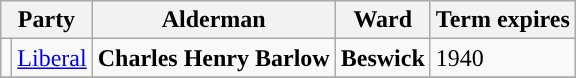<table class="wikitable">
<tr>
<th colspan="2">Party</th>
<th>Alderman</th>
<th>Ward</th>
<th>Term expires</th>
</tr>
<tr>
<td style="background-color:"></td>
<td><a href='#'>Liberal</a></td>
<td><strong>Charles Henry Barlow</strong></td>
<td><strong>Beswick</strong></td>
<td>1940</td>
</tr>
<tr>
</tr>
</table>
